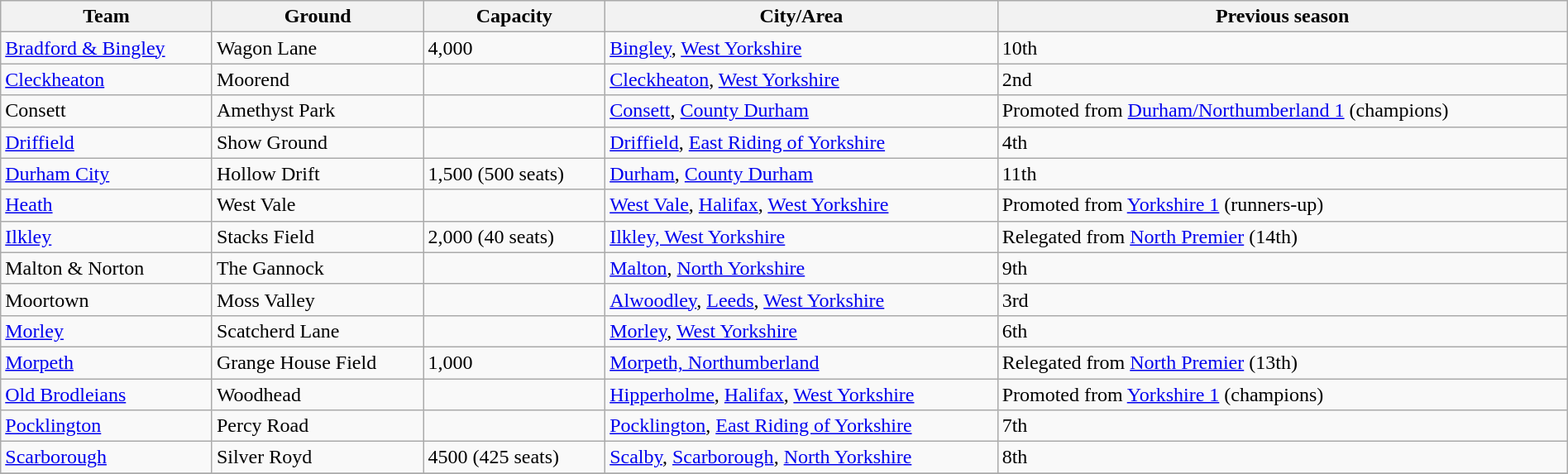<table class="wikitable sortable" width=100%>
<tr>
<th>Team</th>
<th>Ground</th>
<th>Capacity</th>
<th>City/Area</th>
<th>Previous season</th>
</tr>
<tr>
<td><a href='#'>Bradford & Bingley</a></td>
<td>Wagon Lane</td>
<td>4,000</td>
<td><a href='#'>Bingley</a>, <a href='#'>West Yorkshire</a></td>
<td>10th</td>
</tr>
<tr>
<td><a href='#'>Cleckheaton</a></td>
<td>Moorend</td>
<td></td>
<td><a href='#'>Cleckheaton</a>, <a href='#'>West Yorkshire</a></td>
<td>2nd</td>
</tr>
<tr>
<td>Consett</td>
<td>Amethyst Park</td>
<td></td>
<td><a href='#'>Consett</a>, <a href='#'>County Durham</a></td>
<td>Promoted from <a href='#'>Durham/Northumberland 1</a> (champions)</td>
</tr>
<tr>
<td><a href='#'>Driffield</a></td>
<td>Show Ground</td>
<td></td>
<td><a href='#'>Driffield</a>, <a href='#'>East Riding of Yorkshire</a></td>
<td>4th</td>
</tr>
<tr>
<td><a href='#'>Durham City</a></td>
<td>Hollow Drift</td>
<td>1,500 (500 seats)</td>
<td><a href='#'>Durham</a>, <a href='#'>County Durham</a></td>
<td>11th</td>
</tr>
<tr>
<td><a href='#'>Heath</a></td>
<td>West Vale</td>
<td></td>
<td><a href='#'>West Vale</a>, <a href='#'>Halifax</a>, <a href='#'>West Yorkshire</a></td>
<td>Promoted from <a href='#'>Yorkshire 1</a> (runners-up)</td>
</tr>
<tr>
<td><a href='#'>Ilkley</a></td>
<td>Stacks Field</td>
<td>2,000 (40 seats)</td>
<td><a href='#'>Ilkley, West Yorkshire</a></td>
<td>Relegated from <a href='#'>North Premier</a> (14th)</td>
</tr>
<tr>
<td>Malton & Norton</td>
<td>The Gannock</td>
<td></td>
<td><a href='#'>Malton</a>, <a href='#'>North Yorkshire</a></td>
<td>9th</td>
</tr>
<tr>
<td>Moortown</td>
<td>Moss Valley</td>
<td></td>
<td><a href='#'>Alwoodley</a>, <a href='#'>Leeds</a>, <a href='#'>West Yorkshire</a></td>
<td>3rd</td>
</tr>
<tr>
<td><a href='#'>Morley</a></td>
<td>Scatcherd Lane</td>
<td></td>
<td><a href='#'>Morley</a>, <a href='#'>West Yorkshire</a></td>
<td>6th</td>
</tr>
<tr>
<td><a href='#'>Morpeth</a></td>
<td>Grange House Field</td>
<td>1,000</td>
<td><a href='#'>Morpeth, Northumberland</a></td>
<td>Relegated from <a href='#'>North Premier</a> (13th)</td>
</tr>
<tr>
<td><a href='#'>Old Brodleians</a></td>
<td>Woodhead</td>
<td></td>
<td><a href='#'>Hipperholme</a>, <a href='#'>Halifax</a>, <a href='#'>West Yorkshire</a></td>
<td>Promoted from <a href='#'>Yorkshire 1</a> (champions)</td>
</tr>
<tr>
<td><a href='#'>Pocklington</a></td>
<td>Percy Road</td>
<td></td>
<td><a href='#'>Pocklington</a>, <a href='#'>East Riding of Yorkshire</a></td>
<td>7th</td>
</tr>
<tr>
<td><a href='#'>Scarborough</a></td>
<td>Silver Royd</td>
<td>4500 (425 seats)</td>
<td><a href='#'>Scalby</a>, <a href='#'>Scarborough</a>, <a href='#'>North Yorkshire</a></td>
<td>8th</td>
</tr>
<tr>
</tr>
</table>
